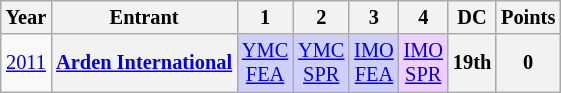<table class="wikitable" style="text-align:center; font-size:85%">
<tr>
<th>Year</th>
<th>Entrant</th>
<th>1</th>
<th>2</th>
<th>3</th>
<th>4</th>
<th>DC</th>
<th>Points</th>
</tr>
<tr>
<td><a href='#'>2011</a></td>
<th nowrap><a href='#'>Arden International</a></th>
<td style="background:#CFCFFF;"><a href='#'>YMC<br>FEA</a><br></td>
<td style="background:#CFCFFF;"><a href='#'>YMC<br>SPR</a><br></td>
<td style="background:#CFCFFF;"><a href='#'>IMO<br>FEA</a><br></td>
<td style="background:#EFCFFF;"><a href='#'>IMO<br>SPR</a><br></td>
<th>19th</th>
<th>0</th>
</tr>
</table>
